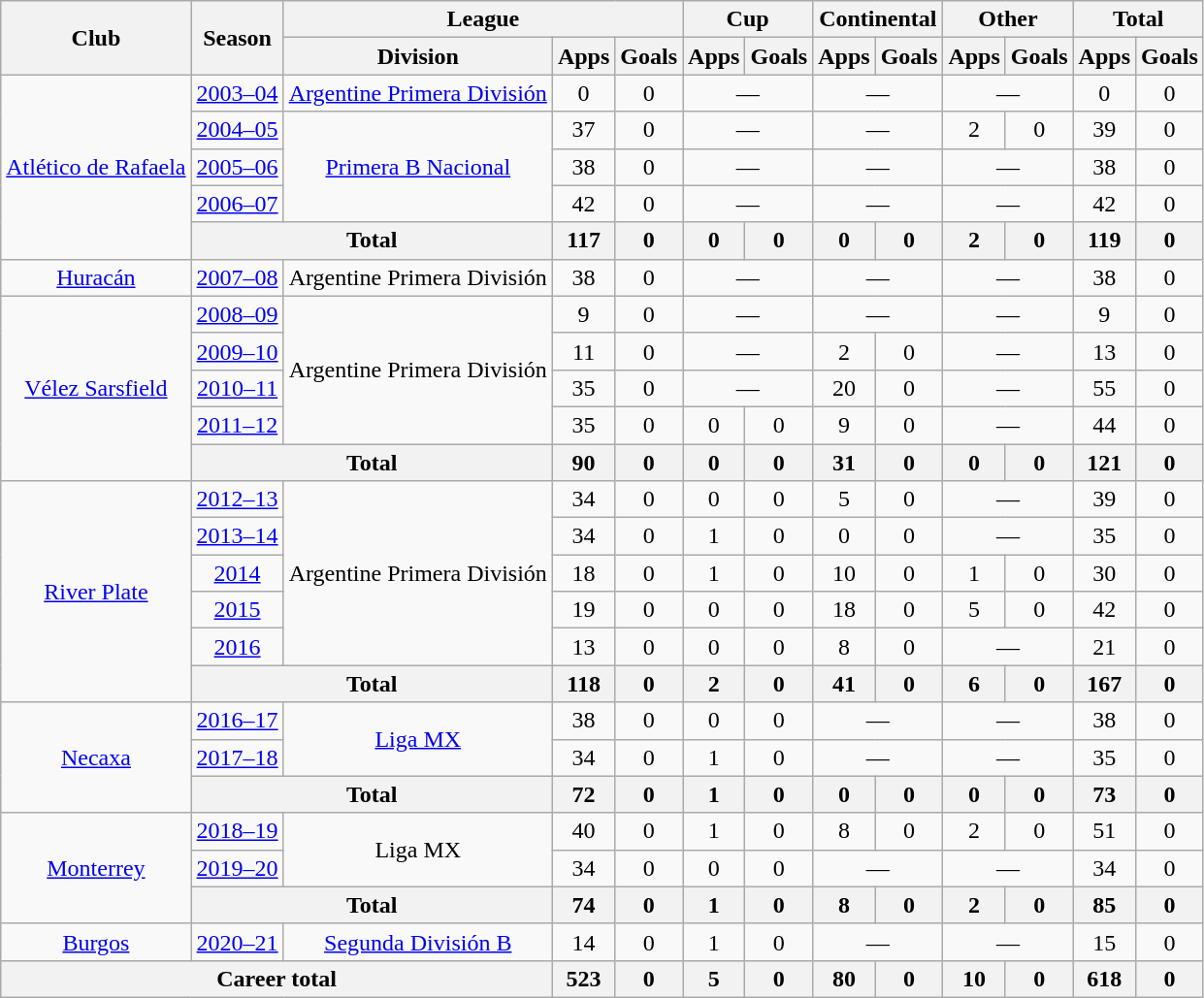<table class="wikitable" style="text-align:center">
<tr>
<th rowspan="2">Club</th>
<th rowspan="2">Season</th>
<th colspan="3">League</th>
<th colspan="2">Cup</th>
<th colspan="2">Continental</th>
<th colspan="2">Other</th>
<th colspan="2">Total</th>
</tr>
<tr>
<th>Division</th>
<th>Apps</th>
<th>Goals</th>
<th>Apps</th>
<th>Goals</th>
<th>Apps</th>
<th>Goals</th>
<th>Apps</th>
<th>Goals</th>
<th>Apps</th>
<th>Goals</th>
</tr>
<tr>
<td rowspan="5"><a href='#'>Atlético de Rafaela</a></td>
<td><a href='#'>2003–04</a></td>
<td><a href='#'>Argentine Primera División</a></td>
<td>0</td>
<td>0</td>
<td colspan="2">—</td>
<td colspan="2">—</td>
<td colspan="2">—</td>
<td>0</td>
<td>0</td>
</tr>
<tr>
<td><a href='#'>2004–05</a></td>
<td rowspan="3"><a href='#'>Primera B Nacional</a></td>
<td>37</td>
<td>0</td>
<td colspan="2">—</td>
<td colspan="2">—</td>
<td>2</td>
<td>0</td>
<td>39</td>
<td>0</td>
</tr>
<tr>
<td><a href='#'>2005–06</a></td>
<td>38</td>
<td>0</td>
<td colspan="2">—</td>
<td colspan="2">—</td>
<td colspan="2">—</td>
<td>38</td>
<td>0</td>
</tr>
<tr>
<td><a href='#'>2006–07</a></td>
<td>42</td>
<td>0</td>
<td colspan="2">—</td>
<td colspan="2">—</td>
<td colspan="2">—</td>
<td>42</td>
<td>0</td>
</tr>
<tr>
<th colspan="2">Total</th>
<th>117</th>
<th>0</th>
<th>0</th>
<th>0</th>
<th>0</th>
<th>0</th>
<th>2</th>
<th>0</th>
<th>119</th>
<th>0</th>
</tr>
<tr>
<td><a href='#'>Huracán</a></td>
<td><a href='#'>2007–08</a></td>
<td>Argentine Primera División</td>
<td>38</td>
<td>0</td>
<td colspan="2">—</td>
<td colspan="2">—</td>
<td colspan="2">—</td>
<td>38</td>
<td>0</td>
</tr>
<tr>
<td rowspan="5"><a href='#'>Vélez Sarsfield</a></td>
<td><a href='#'>2008–09</a></td>
<td rowspan="4">Argentine Primera División</td>
<td>9</td>
<td>0</td>
<td colspan="2">—</td>
<td colspan="2">—</td>
<td colspan="2">—</td>
<td>9</td>
<td>0</td>
</tr>
<tr>
<td><a href='#'>2009–10</a></td>
<td>11</td>
<td>0</td>
<td colspan="2">—</td>
<td>2</td>
<td>0</td>
<td colspan="2">—</td>
<td>13</td>
<td>0</td>
</tr>
<tr>
<td><a href='#'>2010–11</a></td>
<td>35</td>
<td>0</td>
<td colspan="2">—</td>
<td>20</td>
<td>0</td>
<td colspan="2">—</td>
<td>55</td>
<td>0</td>
</tr>
<tr>
<td><a href='#'>2011–12</a></td>
<td>35</td>
<td>0</td>
<td>0</td>
<td>0</td>
<td>9</td>
<td>0</td>
<td colspan="2">—</td>
<td>44</td>
<td>0</td>
</tr>
<tr>
<th colspan="2">Total</th>
<th>90</th>
<th>0</th>
<th>0</th>
<th>0</th>
<th>31</th>
<th>0</th>
<th>0</th>
<th>0</th>
<th>121</th>
<th>0</th>
</tr>
<tr>
<td rowspan="6"><a href='#'>River Plate</a></td>
<td><a href='#'>2012–13</a></td>
<td rowspan="5">Argentine Primera División</td>
<td>34</td>
<td>0</td>
<td>0</td>
<td>0</td>
<td>5</td>
<td>0</td>
<td colspan="2">—</td>
<td>39</td>
<td>0</td>
</tr>
<tr>
<td><a href='#'>2013–14</a></td>
<td>34</td>
<td>0</td>
<td>1</td>
<td>0</td>
<td>0</td>
<td>0</td>
<td colspan="2">—</td>
<td>35</td>
<td>0</td>
</tr>
<tr>
<td><a href='#'>2014</a></td>
<td>18</td>
<td>0</td>
<td>1</td>
<td>0</td>
<td>10</td>
<td>0</td>
<td>1</td>
<td>0</td>
<td>30</td>
<td>0</td>
</tr>
<tr>
<td><a href='#'>2015</a></td>
<td>19</td>
<td>0</td>
<td>0</td>
<td>0</td>
<td>18</td>
<td>0</td>
<td>5</td>
<td>0</td>
<td>42</td>
<td>0</td>
</tr>
<tr>
<td><a href='#'>2016</a></td>
<td>13</td>
<td>0</td>
<td>0</td>
<td>0</td>
<td>8</td>
<td>0</td>
<td colspan="2">—</td>
<td>21</td>
<td>0</td>
</tr>
<tr>
<th colspan="2">Total</th>
<th>118</th>
<th>0</th>
<th>2</th>
<th>0</th>
<th>41</th>
<th>0</th>
<th>6</th>
<th>0</th>
<th>167</th>
<th>0</th>
</tr>
<tr>
<td rowspan="3"><a href='#'>Necaxa</a></td>
<td><a href='#'>2016–17</a></td>
<td rowspan="2"><a href='#'>Liga MX</a></td>
<td>38</td>
<td>0</td>
<td>0</td>
<td>0</td>
<td colspan="2">—</td>
<td colspan="2">—</td>
<td>38</td>
<td>0</td>
</tr>
<tr>
<td><a href='#'>2017–18</a></td>
<td>34</td>
<td>0</td>
<td>1</td>
<td>0</td>
<td colspan="2">—</td>
<td colspan="2">—</td>
<td>35</td>
<td>0</td>
</tr>
<tr>
<th colspan="2">Total</th>
<th>72</th>
<th>0</th>
<th>1</th>
<th>0</th>
<th>0</th>
<th>0</th>
<th>0</th>
<th>0</th>
<th>73</th>
<th>0</th>
</tr>
<tr>
<td rowspan="3"><a href='#'>Monterrey</a></td>
<td><a href='#'>2018–19</a></td>
<td rowspan="2">Liga MX</td>
<td>40</td>
<td>0</td>
<td>1</td>
<td>0</td>
<td>8</td>
<td>0</td>
<td>2</td>
<td>0</td>
<td>51</td>
<td>0</td>
</tr>
<tr>
<td><a href='#'>2019–20</a></td>
<td>34</td>
<td>0</td>
<td>0</td>
<td>0</td>
<td colspan="2">—</td>
<td colspan="2">—</td>
<td>34</td>
<td>0</td>
</tr>
<tr>
<th colspan="2">Total</th>
<th>74</th>
<th>0</th>
<th>1</th>
<th>0</th>
<th>8</th>
<th>0</th>
<th>2</th>
<th>0</th>
<th>85</th>
<th>0</th>
</tr>
<tr>
<td><a href='#'>Burgos</a></td>
<td><a href='#'>2020–21</a></td>
<td><a href='#'>Segunda División B</a></td>
<td>14</td>
<td>0</td>
<td>1</td>
<td>0</td>
<td colspan="2">—</td>
<td colspan="2">—</td>
<td>15</td>
<td>0</td>
</tr>
<tr>
<th colspan="3">Career total</th>
<th>523</th>
<th>0</th>
<th>5</th>
<th>0</th>
<th>80</th>
<th>0</th>
<th>10</th>
<th>0</th>
<th>618</th>
<th>0</th>
</tr>
</table>
